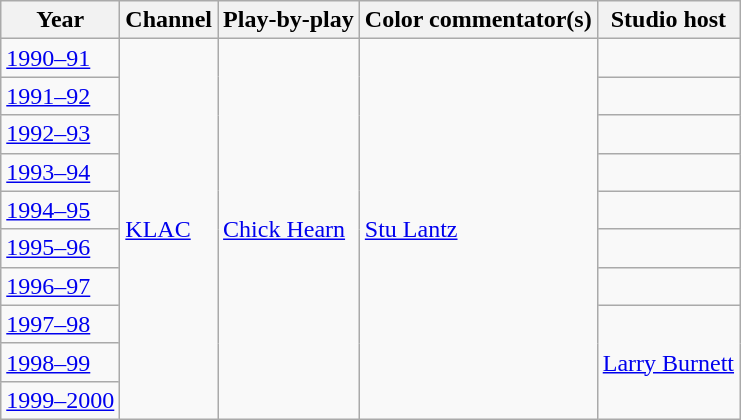<table class="wikitable">
<tr>
<th>Year</th>
<th>Channel</th>
<th>Play-by-play</th>
<th>Color commentator(s)</th>
<th>Studio host</th>
</tr>
<tr>
<td><a href='#'>1990–91</a></td>
<td rowspan=10><a href='#'>KLAC</a></td>
<td rowspan=10><a href='#'>Chick Hearn</a></td>
<td rowspan=10><a href='#'>Stu Lantz</a></td>
<td></td>
</tr>
<tr>
<td><a href='#'>1991–92</a></td>
<td></td>
</tr>
<tr>
<td><a href='#'>1992–93</a></td>
<td></td>
</tr>
<tr>
<td><a href='#'>1993–94</a></td>
<td></td>
</tr>
<tr>
<td><a href='#'>1994–95</a></td>
<td></td>
</tr>
<tr>
<td><a href='#'>1995–96</a></td>
<td></td>
</tr>
<tr>
<td><a href='#'>1996–97</a></td>
<td></td>
</tr>
<tr>
<td><a href='#'>1997–98</a></td>
<td rowspan="3"><a href='#'>Larry Burnett</a></td>
</tr>
<tr>
<td><a href='#'>1998–99</a></td>
</tr>
<tr>
<td><a href='#'>1999–2000</a></td>
</tr>
</table>
